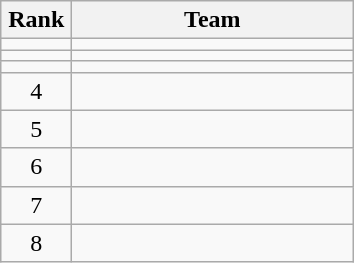<table class="wikitable">
<tr>
<th width=40>Rank</th>
<th width=180>Team</th>
</tr>
<tr>
<td align=center></td>
<td align="left"></td>
</tr>
<tr>
<td align=center></td>
<td align="left"></td>
</tr>
<tr>
<td align=center></td>
<td align="left"></td>
</tr>
<tr>
<td align=center>4</td>
<td align="left"></td>
</tr>
<tr>
<td align=center>5</td>
<td align="left"></td>
</tr>
<tr>
<td align=center>6</td>
<td align="left"></td>
</tr>
<tr>
<td align=center>7</td>
<td align="left"></td>
</tr>
<tr>
<td align=center>8</td>
<td align="left"></td>
</tr>
</table>
